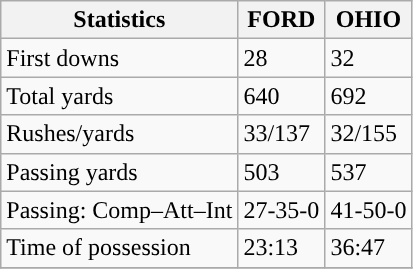<table class="wikitable" style="float: left;">
<tr>
<th>Statistics</th>
<th>FORD</th>
<th>OHIO</th>
</tr>
<tr>
<td>First downs</td>
<td>28</td>
<td>32</td>
</tr>
<tr>
<td>Total yards</td>
<td>640</td>
<td>692</td>
</tr>
<tr>
<td>Rushes/yards</td>
<td>33/137</td>
<td>32/155</td>
</tr>
<tr>
<td>Passing yards</td>
<td>503</td>
<td>537</td>
</tr>
<tr>
<td>Passing: Comp–Att–Int</td>
<td>27-35-0</td>
<td>41-50-0</td>
</tr>
<tr>
<td>Time of possession</td>
<td>23:13</td>
<td>36:47</td>
</tr>
<tr>
</tr>
</table>
